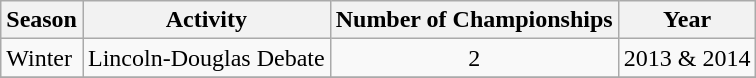<table class="wikitable">
<tr>
<th>Season</th>
<th>Activity</th>
<th>Number of Championships</th>
<th>Year</th>
</tr>
<tr>
<td rowspan="1">Winter</td>
<td>Lincoln-Douglas Debate</td>
<td align="center">2</td>
<td>2013 & 2014</td>
</tr>
<tr>
</tr>
</table>
